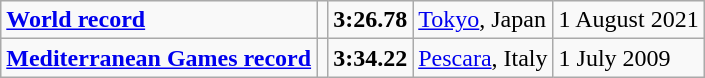<table class="wikitable">
<tr>
<td><strong><a href='#'>World record</a></strong></td>
<td></td>
<td><strong>3:26.78</strong></td>
<td><a href='#'>Tokyo</a>, Japan</td>
<td>1 August 2021</td>
</tr>
<tr>
<td><strong><a href='#'>Mediterranean Games record</a></strong></td>
<td></td>
<td><strong>3:34.22</strong></td>
<td><a href='#'>Pescara</a>, Italy</td>
<td>1 July 2009</td>
</tr>
</table>
